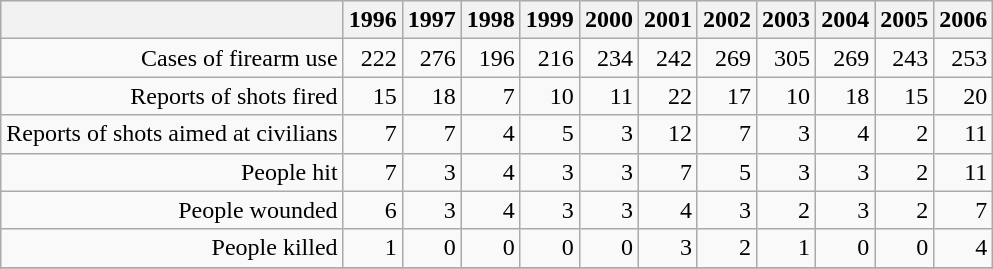<table class="wikitable" style="text-align: right">
<tr style="background:#ececec;">
<th></th>
<th>1996</th>
<th>1997</th>
<th>1998</th>
<th>1999</th>
<th>2000</th>
<th>2001</th>
<th>2002</th>
<th>2003</th>
<th>2004</th>
<th>2005</th>
<th>2006</th>
</tr>
<tr>
<td>Cases of firearm use</td>
<td>222</td>
<td>276</td>
<td>196</td>
<td>216</td>
<td>234</td>
<td>242</td>
<td>269</td>
<td>305</td>
<td>269</td>
<td>243</td>
<td>253</td>
</tr>
<tr>
<td>Reports of shots fired</td>
<td>15</td>
<td>18</td>
<td>7</td>
<td>10</td>
<td>11</td>
<td>22</td>
<td>17</td>
<td>10</td>
<td>18</td>
<td>15</td>
<td>20</td>
</tr>
<tr>
<td>Reports of shots aimed at civilians</td>
<td>7</td>
<td>7</td>
<td>4</td>
<td>5</td>
<td>3</td>
<td>12</td>
<td>7</td>
<td>3</td>
<td>4</td>
<td>2</td>
<td>11</td>
</tr>
<tr>
<td>People hit</td>
<td>7</td>
<td>3</td>
<td>4</td>
<td>3</td>
<td>3</td>
<td>7</td>
<td>5</td>
<td>3</td>
<td>3</td>
<td>2</td>
<td>11</td>
</tr>
<tr>
<td>People wounded</td>
<td>6</td>
<td>3</td>
<td>4</td>
<td>3</td>
<td>3</td>
<td>4</td>
<td>3</td>
<td>2</td>
<td>3</td>
<td>2</td>
<td>7</td>
</tr>
<tr>
<td>People killed</td>
<td>1</td>
<td>0</td>
<td>0</td>
<td>0</td>
<td>0</td>
<td>3</td>
<td>2</td>
<td>1</td>
<td>0</td>
<td>0</td>
<td>4</td>
</tr>
<tr>
</tr>
</table>
